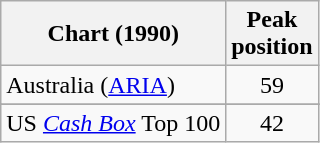<table class="wikitable sortable">
<tr>
<th>Chart (1990)</th>
<th>Peak<br>position</th>
</tr>
<tr>
<td>Australia (<a href='#'>ARIA</a>)</td>
<td style="text-align:center;">59</td>
</tr>
<tr>
</tr>
<tr>
</tr>
<tr>
</tr>
<tr>
</tr>
<tr>
</tr>
<tr>
<td>US <em><a href='#'>Cash Box</a></em> Top 100</td>
<td style="text-align:center;">42</td>
</tr>
</table>
